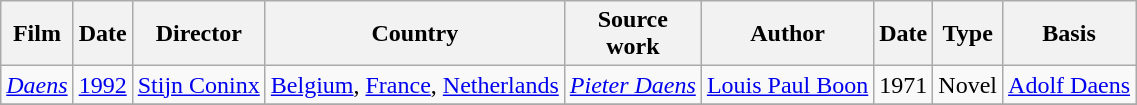<table class="wikitable">
<tr>
<th>Film</th>
<th>Date</th>
<th>Director</th>
<th>Country</th>
<th>Source<br>work</th>
<th>Author</th>
<th>Date</th>
<th>Type</th>
<th>Basis</th>
</tr>
<tr>
<td><em><a href='#'>Daens</a></em></td>
<td><a href='#'>1992</a></td>
<td><a href='#'>Stijn Coninx</a></td>
<td><a href='#'>Belgium</a>, <a href='#'>France</a>, <a href='#'>Netherlands</a></td>
<td><em><a href='#'>Pieter Daens</a></em></td>
<td><a href='#'>Louis Paul Boon</a></td>
<td>1971</td>
<td>Novel</td>
<td><a href='#'>Adolf Daens</a></td>
</tr>
<tr>
</tr>
</table>
